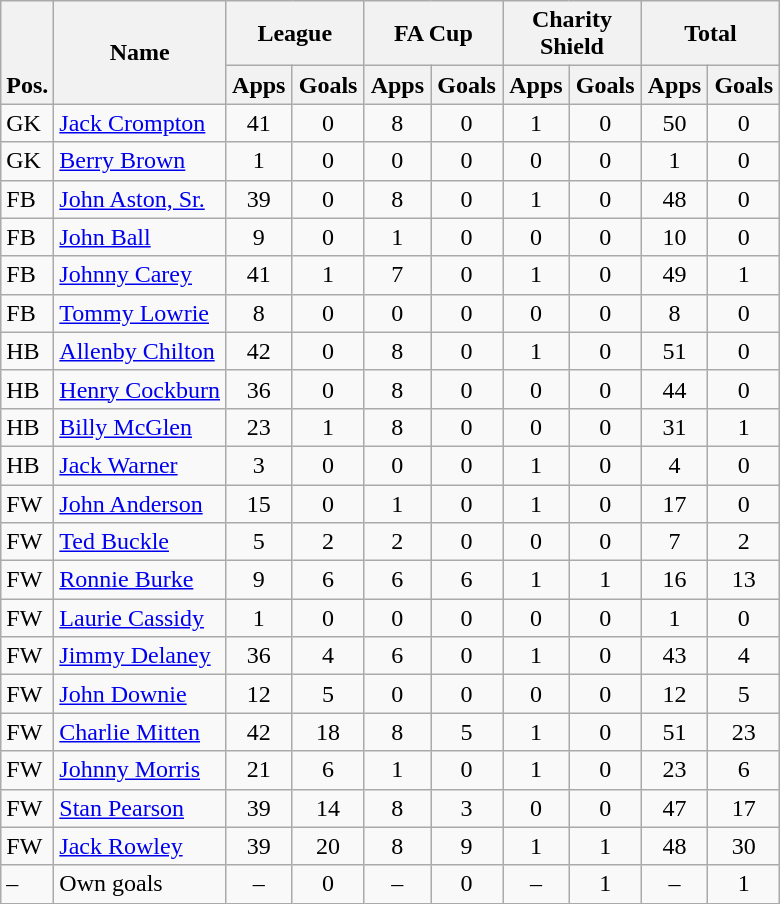<table class="wikitable" style="text-align:center">
<tr>
<th rowspan="2" valign="bottom">Pos.</th>
<th rowspan="2">Name</th>
<th colspan="2" width="85">League</th>
<th colspan="2" width="85">FA Cup</th>
<th colspan="2" width="85">Charity Shield</th>
<th colspan="2" width="85">Total</th>
</tr>
<tr>
<th>Apps</th>
<th>Goals</th>
<th>Apps</th>
<th>Goals</th>
<th>Apps</th>
<th>Goals</th>
<th>Apps</th>
<th>Goals</th>
</tr>
<tr>
<td align="left">GK</td>
<td align="left"> <a href='#'>Jack Crompton</a></td>
<td>41</td>
<td>0</td>
<td>8</td>
<td>0</td>
<td>1</td>
<td>0</td>
<td>50</td>
<td>0</td>
</tr>
<tr>
<td align="left">GK</td>
<td align="left"> <a href='#'>Berry Brown</a></td>
<td>1</td>
<td>0</td>
<td>0</td>
<td>0</td>
<td>0</td>
<td>0</td>
<td>1</td>
<td>0</td>
</tr>
<tr>
<td align="left">FB</td>
<td align="left"> <a href='#'>John Aston, Sr.</a></td>
<td>39</td>
<td>0</td>
<td>8</td>
<td>0</td>
<td>1</td>
<td>0</td>
<td>48</td>
<td>0</td>
</tr>
<tr>
<td align="left">FB</td>
<td align="left"> <a href='#'>John Ball</a></td>
<td>9</td>
<td>0</td>
<td>1</td>
<td>0</td>
<td>0</td>
<td>0</td>
<td>10</td>
<td>0</td>
</tr>
<tr>
<td align="left">FB</td>
<td align="left"> <a href='#'>Johnny Carey</a></td>
<td>41</td>
<td>1</td>
<td>7</td>
<td>0</td>
<td>1</td>
<td>0</td>
<td>49</td>
<td>1</td>
</tr>
<tr>
<td align="left">FB</td>
<td align="left"> <a href='#'>Tommy Lowrie</a></td>
<td>8</td>
<td>0</td>
<td>0</td>
<td>0</td>
<td>0</td>
<td>0</td>
<td>8</td>
<td>0</td>
</tr>
<tr>
<td align="left">HB</td>
<td align="left"> <a href='#'>Allenby Chilton</a></td>
<td>42</td>
<td>0</td>
<td>8</td>
<td>0</td>
<td>1</td>
<td>0</td>
<td>51</td>
<td>0</td>
</tr>
<tr>
<td align="left">HB</td>
<td align="left"> <a href='#'>Henry Cockburn</a></td>
<td>36</td>
<td>0</td>
<td>8</td>
<td>0</td>
<td>0</td>
<td>0</td>
<td>44</td>
<td>0</td>
</tr>
<tr>
<td align="left">HB</td>
<td align="left"> <a href='#'>Billy McGlen</a></td>
<td>23</td>
<td>1</td>
<td>8</td>
<td>0</td>
<td>0</td>
<td>0</td>
<td>31</td>
<td>1</td>
</tr>
<tr>
<td align="left">HB</td>
<td align="left"> <a href='#'>Jack Warner</a></td>
<td>3</td>
<td>0</td>
<td>0</td>
<td>0</td>
<td>1</td>
<td>0</td>
<td>4</td>
<td>0</td>
</tr>
<tr>
<td align="left">FW</td>
<td align="left"> <a href='#'>John Anderson</a></td>
<td>15</td>
<td>0</td>
<td>1</td>
<td>0</td>
<td>1</td>
<td>0</td>
<td>17</td>
<td>0</td>
</tr>
<tr>
<td align="left">FW</td>
<td align="left"> <a href='#'>Ted Buckle</a></td>
<td>5</td>
<td>2</td>
<td>2</td>
<td>0</td>
<td>0</td>
<td>0</td>
<td>7</td>
<td>2</td>
</tr>
<tr>
<td align="left">FW</td>
<td align="left"> <a href='#'>Ronnie Burke</a></td>
<td>9</td>
<td>6</td>
<td>6</td>
<td>6</td>
<td>1</td>
<td>1</td>
<td>16</td>
<td>13</td>
</tr>
<tr>
<td align="left">FW</td>
<td align="left"> <a href='#'>Laurie Cassidy</a></td>
<td>1</td>
<td>0</td>
<td>0</td>
<td>0</td>
<td>0</td>
<td>0</td>
<td>1</td>
<td>0</td>
</tr>
<tr>
<td align="left">FW</td>
<td align="left"> <a href='#'>Jimmy Delaney</a></td>
<td>36</td>
<td>4</td>
<td>6</td>
<td>0</td>
<td>1</td>
<td>0</td>
<td>43</td>
<td>4</td>
</tr>
<tr>
<td align="left">FW</td>
<td align="left"> <a href='#'>John Downie</a></td>
<td>12</td>
<td>5</td>
<td>0</td>
<td>0</td>
<td>0</td>
<td>0</td>
<td>12</td>
<td>5</td>
</tr>
<tr>
<td align="left">FW</td>
<td align="left"> <a href='#'>Charlie Mitten</a></td>
<td>42</td>
<td>18</td>
<td>8</td>
<td>5</td>
<td>1</td>
<td>0</td>
<td>51</td>
<td>23</td>
</tr>
<tr>
<td align="left">FW</td>
<td align="left"> <a href='#'>Johnny Morris</a></td>
<td>21</td>
<td>6</td>
<td>1</td>
<td>0</td>
<td>1</td>
<td>0</td>
<td>23</td>
<td>6</td>
</tr>
<tr>
<td align="left">FW</td>
<td align="left"> <a href='#'>Stan Pearson</a></td>
<td>39</td>
<td>14</td>
<td>8</td>
<td>3</td>
<td>0</td>
<td>0</td>
<td>47</td>
<td>17</td>
</tr>
<tr>
<td align="left">FW</td>
<td align="left"> <a href='#'>Jack Rowley</a></td>
<td>39</td>
<td>20</td>
<td>8</td>
<td>9</td>
<td>1</td>
<td>1</td>
<td>48</td>
<td>30</td>
</tr>
<tr>
<td align="left">–</td>
<td align="left">Own goals</td>
<td>–</td>
<td>0</td>
<td>–</td>
<td>0</td>
<td>–</td>
<td>1</td>
<td>–</td>
<td>1</td>
</tr>
</table>
